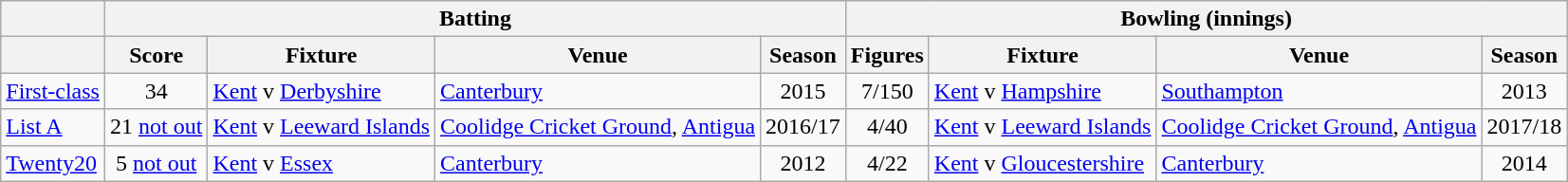<table class=wikitable>
<tr>
<th rowspan="1"></th>
<th colspan="4" rowspan="1">Batting</th>
<th colspan="4" rowspan="1">Bowling (innings)</th>
</tr>
<tr>
<th></th>
<th>Score</th>
<th>Fixture</th>
<th>Venue</th>
<th>Season</th>
<th>Figures</th>
<th>Fixture</th>
<th>Venue</th>
<th>Season</th>
</tr>
<tr>
<td><a href='#'>First-class</a></td>
<td align="center">34</td>
<td><a href='#'>Kent</a> v <a href='#'>Derbyshire</a></td>
<td><a href='#'>Canterbury</a></td>
<td align="center">2015</td>
<td align="center">7/150</td>
<td><a href='#'>Kent</a> v <a href='#'>Hampshire</a></td>
<td><a href='#'>Southampton</a></td>
<td align="center">2013</td>
</tr>
<tr>
<td><a href='#'>List A</a></td>
<td align="center">21 <a href='#'>not out</a></td>
<td><a href='#'>Kent</a> v <a href='#'>Leeward Islands</a></td>
<td><a href='#'>Coolidge Cricket Ground</a>, <a href='#'>Antigua</a></td>
<td align="center">2016/17</td>
<td align="center">4/40</td>
<td><a href='#'>Kent</a> v <a href='#'>Leeward Islands</a></td>
<td><a href='#'>Coolidge Cricket Ground</a>, <a href='#'>Antigua</a></td>
<td align="center">2017/18</td>
</tr>
<tr>
<td><a href='#'>Twenty20</a></td>
<td align="center">5 <a href='#'>not out</a></td>
<td><a href='#'>Kent</a> v <a href='#'>Essex</a></td>
<td><a href='#'>Canterbury</a></td>
<td align="center">2012</td>
<td align="center">4/22</td>
<td><a href='#'>Kent</a> v <a href='#'>Gloucestershire</a></td>
<td><a href='#'>Canterbury</a></td>
<td align="center">2014</td>
</tr>
</table>
